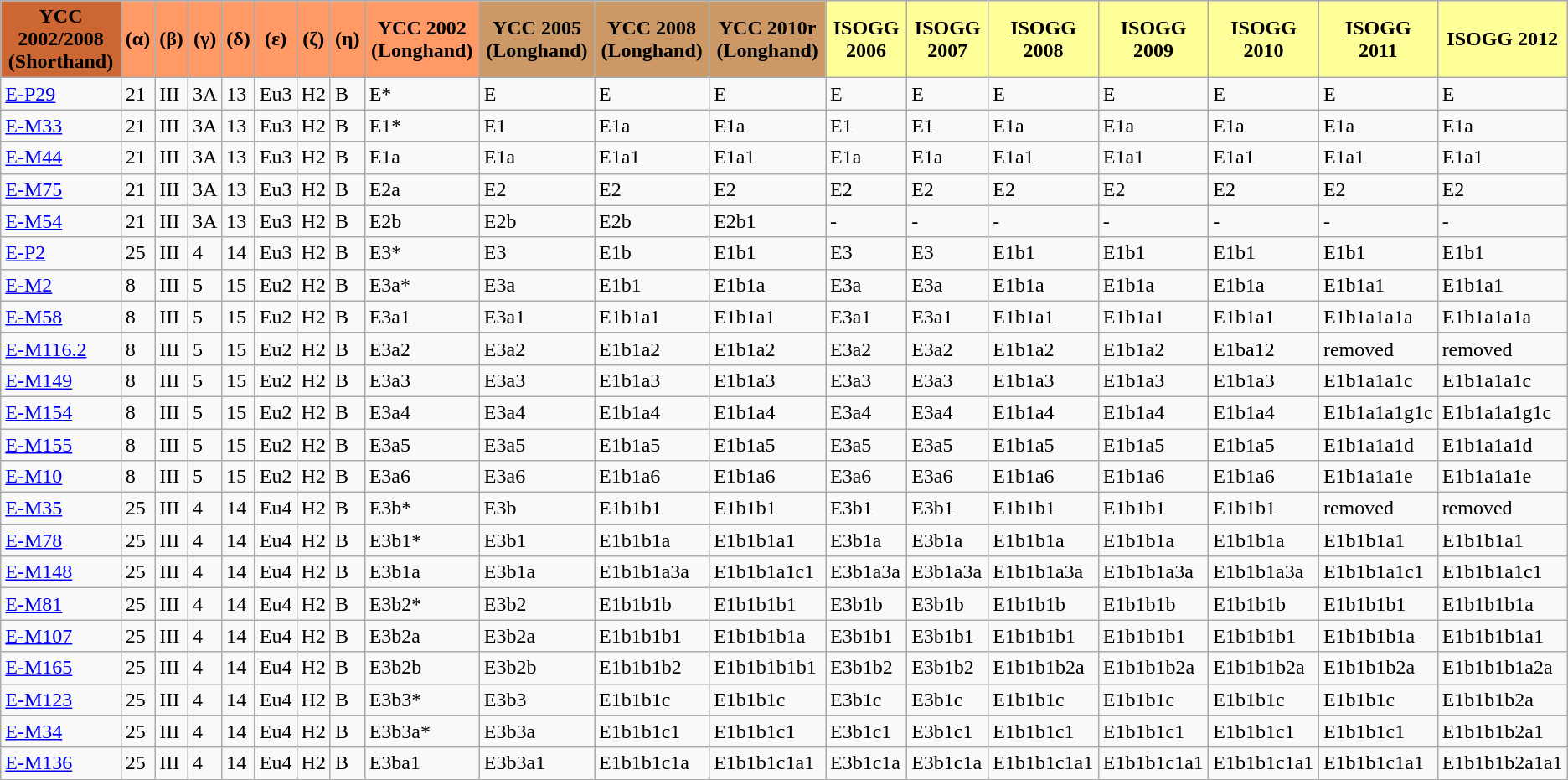<table class="wikitable">
<tr>
<th align="center" style="background:#c63;"><strong>YCC 2002/2008 (Shorthand)</strong></th>
<th align="center" style="background:#f96;"><strong>(α)</strong></th>
<th align="center" style="background:#f96;"><strong>(β)</strong></th>
<th align="center" style="background:#f96;"><strong>(γ)</strong></th>
<td align="center" style="background:#f96;"><strong>(δ)</strong></td>
<td align="center" style="background:#f96;"><strong>(ε)</strong></td>
<td align="center" style="background:#f96;"><strong>(ζ)</strong></td>
<td align="center" style="background:#f96"><strong>(η)</strong></td>
<td align="center" style="background:#f96"><strong>YCC 2002 (Longhand)</strong></td>
<td align="center" style="background:#c96;"><strong>YCC 2005 (Longhand)</strong></td>
<td align="center" style="background:#c96;"><strong>YCC 2008 (Longhand)</strong></td>
<td align="center" style="background:#c96;"><strong>YCC 2010r (Longhand)</strong></td>
<td align="center" style="background:#ff9;"><strong>ISOGG 2006</strong></td>
<td align="center" style="background:#ff9;"><strong>ISOGG 2007</strong></td>
<td align="center" style="background:#ff9;"><strong>ISOGG 2008</strong></td>
<td align="center" style="background:#ff9;"><strong>ISOGG 2009</strong></td>
<td align="center" style="background:#ff9;"><strong>ISOGG 2010</strong></td>
<td align="center" style="background:#ff9;"><strong>ISOGG 2011</strong></td>
<td align="center" style="background:#ff9;"><strong>ISOGG 2012</strong></td>
</tr>
<tr>
<td><a href='#'>E-P29</a></td>
<td>21</td>
<td>III</td>
<td>3A</td>
<td>13</td>
<td>Eu3</td>
<td>H2</td>
<td>B</td>
<td>E*</td>
<td>E</td>
<td>E</td>
<td>E</td>
<td>E</td>
<td>E</td>
<td>E</td>
<td>E</td>
<td>E</td>
<td>E</td>
<td>E</td>
</tr>
<tr>
<td><a href='#'>E-M33</a></td>
<td>21</td>
<td>III</td>
<td>3A</td>
<td>13</td>
<td>Eu3</td>
<td>H2</td>
<td>B</td>
<td>E1*</td>
<td>E1</td>
<td>E1a</td>
<td>E1a</td>
<td>E1</td>
<td>E1</td>
<td>E1a</td>
<td>E1a</td>
<td>E1a</td>
<td>E1a</td>
<td>E1a</td>
</tr>
<tr>
<td><a href='#'>E-M44</a></td>
<td>21</td>
<td>III</td>
<td>3A</td>
<td>13</td>
<td>Eu3</td>
<td>H2</td>
<td>B</td>
<td>E1a</td>
<td>E1a</td>
<td>E1a1</td>
<td>E1a1</td>
<td>E1a</td>
<td>E1a</td>
<td>E1a1</td>
<td>E1a1</td>
<td>E1a1</td>
<td>E1a1</td>
<td>E1a1</td>
</tr>
<tr>
<td><a href='#'>E-M75</a></td>
<td>21</td>
<td>III</td>
<td>3A</td>
<td>13</td>
<td>Eu3</td>
<td>H2</td>
<td>B</td>
<td>E2a</td>
<td>E2</td>
<td>E2</td>
<td>E2</td>
<td>E2</td>
<td>E2</td>
<td>E2</td>
<td>E2</td>
<td>E2</td>
<td>E2</td>
<td>E2</td>
</tr>
<tr>
<td><a href='#'>E-M54</a></td>
<td>21</td>
<td>III</td>
<td>3A</td>
<td>13</td>
<td>Eu3</td>
<td>H2</td>
<td>B</td>
<td>E2b</td>
<td>E2b</td>
<td>E2b</td>
<td>E2b1</td>
<td>-</td>
<td>-</td>
<td>-</td>
<td>-</td>
<td>-</td>
<td>-</td>
<td>-</td>
</tr>
<tr>
<td><a href='#'>E-P2</a></td>
<td>25</td>
<td>III</td>
<td>4</td>
<td>14</td>
<td>Eu3</td>
<td>H2</td>
<td>B</td>
<td>E3*</td>
<td>E3</td>
<td>E1b</td>
<td>E1b1</td>
<td>E3</td>
<td>E3</td>
<td>E1b1</td>
<td>E1b1</td>
<td>E1b1</td>
<td>E1b1</td>
<td>E1b1</td>
</tr>
<tr>
<td><a href='#'>E-M2</a></td>
<td>8</td>
<td>III</td>
<td>5</td>
<td>15</td>
<td>Eu2</td>
<td>H2</td>
<td>B</td>
<td>E3a*</td>
<td>E3a</td>
<td>E1b1</td>
<td>E1b1a</td>
<td>E3a</td>
<td>E3a</td>
<td>E1b1a</td>
<td>E1b1a</td>
<td>E1b1a</td>
<td>E1b1a1</td>
<td>E1b1a1</td>
</tr>
<tr>
<td><a href='#'>E-M58</a></td>
<td>8</td>
<td>III</td>
<td>5</td>
<td>15</td>
<td>Eu2</td>
<td>H2</td>
<td>B</td>
<td>E3a1</td>
<td>E3a1</td>
<td>E1b1a1</td>
<td>E1b1a1</td>
<td>E3a1</td>
<td>E3a1</td>
<td>E1b1a1</td>
<td>E1b1a1</td>
<td>E1b1a1</td>
<td>E1b1a1a1a</td>
<td>E1b1a1a1a</td>
</tr>
<tr>
<td><a href='#'>E-M116.2</a></td>
<td>8</td>
<td>III</td>
<td>5</td>
<td>15</td>
<td>Eu2</td>
<td>H2</td>
<td>B</td>
<td>E3a2</td>
<td>E3a2</td>
<td>E1b1a2</td>
<td>E1b1a2</td>
<td>E3a2</td>
<td>E3a2</td>
<td>E1b1a2</td>
<td>E1b1a2</td>
<td>E1ba12</td>
<td>removed</td>
<td>removed</td>
</tr>
<tr>
<td><a href='#'>E-M149</a></td>
<td>8</td>
<td>III</td>
<td>5</td>
<td>15</td>
<td>Eu2</td>
<td>H2</td>
<td>B</td>
<td>E3a3</td>
<td>E3a3</td>
<td>E1b1a3</td>
<td>E1b1a3</td>
<td>E3a3</td>
<td>E3a3</td>
<td>E1b1a3</td>
<td>E1b1a3</td>
<td>E1b1a3</td>
<td>E1b1a1a1c</td>
<td>E1b1a1a1c</td>
</tr>
<tr>
<td><a href='#'>E-M154</a></td>
<td>8</td>
<td>III</td>
<td>5</td>
<td>15</td>
<td>Eu2</td>
<td>H2</td>
<td>B</td>
<td>E3a4</td>
<td>E3a4</td>
<td>E1b1a4</td>
<td>E1b1a4</td>
<td>E3a4</td>
<td>E3a4</td>
<td>E1b1a4</td>
<td>E1b1a4</td>
<td>E1b1a4</td>
<td>E1b1a1a1g1c</td>
<td>E1b1a1a1g1c</td>
</tr>
<tr>
<td><a href='#'>E-M155</a></td>
<td>8</td>
<td>III</td>
<td>5</td>
<td>15</td>
<td>Eu2</td>
<td>H2</td>
<td>B</td>
<td>E3a5</td>
<td>E3a5</td>
<td>E1b1a5</td>
<td>E1b1a5</td>
<td>E3a5</td>
<td>E3a5</td>
<td>E1b1a5</td>
<td>E1b1a5</td>
<td>E1b1a5</td>
<td>E1b1a1a1d</td>
<td>E1b1a1a1d</td>
</tr>
<tr>
<td><a href='#'>E-M10</a></td>
<td>8</td>
<td>III</td>
<td>5</td>
<td>15</td>
<td>Eu2</td>
<td>H2</td>
<td>B</td>
<td>E3a6</td>
<td>E3a6</td>
<td>E1b1a6</td>
<td>E1b1a6</td>
<td>E3a6</td>
<td>E3a6</td>
<td>E1b1a6</td>
<td>E1b1a6</td>
<td>E1b1a6</td>
<td>E1b1a1a1e</td>
<td>E1b1a1a1e</td>
</tr>
<tr>
<td><a href='#'>E-M35</a></td>
<td>25</td>
<td>III</td>
<td>4</td>
<td>14</td>
<td>Eu4</td>
<td>H2</td>
<td>B</td>
<td>E3b*</td>
<td>E3b</td>
<td>E1b1b1</td>
<td>E1b1b1</td>
<td>E3b1</td>
<td>E3b1</td>
<td>E1b1b1</td>
<td>E1b1b1</td>
<td>E1b1b1</td>
<td>removed</td>
<td>removed</td>
</tr>
<tr>
<td><a href='#'>E-M78</a></td>
<td>25</td>
<td>III</td>
<td>4</td>
<td>14</td>
<td>Eu4</td>
<td>H2</td>
<td>B</td>
<td>E3b1*</td>
<td>E3b1</td>
<td>E1b1b1a</td>
<td>E1b1b1a1</td>
<td>E3b1a</td>
<td>E3b1a</td>
<td>E1b1b1a</td>
<td>E1b1b1a</td>
<td>E1b1b1a</td>
<td>E1b1b1a1</td>
<td>E1b1b1a1</td>
</tr>
<tr>
<td><a href='#'>E-M148</a></td>
<td>25</td>
<td>III</td>
<td>4</td>
<td>14</td>
<td>Eu4</td>
<td>H2</td>
<td>B</td>
<td>E3b1a</td>
<td>E3b1a</td>
<td>E1b1b1a3a</td>
<td>E1b1b1a1c1</td>
<td>E3b1a3a</td>
<td>E3b1a3a</td>
<td>E1b1b1a3a</td>
<td>E1b1b1a3a</td>
<td>E1b1b1a3a</td>
<td>E1b1b1a1c1</td>
<td>E1b1b1a1c1</td>
</tr>
<tr>
<td><a href='#'>E-M81</a></td>
<td>25</td>
<td>III</td>
<td>4</td>
<td>14</td>
<td>Eu4</td>
<td>H2</td>
<td>B</td>
<td>E3b2*</td>
<td>E3b2</td>
<td>E1b1b1b</td>
<td>E1b1b1b1</td>
<td>E3b1b</td>
<td>E3b1b</td>
<td>E1b1b1b</td>
<td>E1b1b1b</td>
<td>E1b1b1b</td>
<td>E1b1b1b1</td>
<td>E1b1b1b1a</td>
</tr>
<tr>
<td><a href='#'>E-M107</a></td>
<td>25</td>
<td>III</td>
<td>4</td>
<td>14</td>
<td>Eu4</td>
<td>H2</td>
<td>B</td>
<td>E3b2a</td>
<td>E3b2a</td>
<td>E1b1b1b1</td>
<td>E1b1b1b1a</td>
<td>E3b1b1</td>
<td>E3b1b1</td>
<td>E1b1b1b1</td>
<td>E1b1b1b1</td>
<td>E1b1b1b1</td>
<td>E1b1b1b1a</td>
<td>E1b1b1b1a1</td>
</tr>
<tr>
<td><a href='#'>E-M165</a></td>
<td>25</td>
<td>III</td>
<td>4</td>
<td>14</td>
<td>Eu4</td>
<td>H2</td>
<td>B</td>
<td>E3b2b</td>
<td>E3b2b</td>
<td>E1b1b1b2</td>
<td>E1b1b1b1b1</td>
<td>E3b1b2</td>
<td>E3b1b2</td>
<td>E1b1b1b2a</td>
<td>E1b1b1b2a</td>
<td>E1b1b1b2a</td>
<td>E1b1b1b2a</td>
<td>E1b1b1b1a2a</td>
</tr>
<tr>
<td><a href='#'>E-M123</a></td>
<td>25</td>
<td>III</td>
<td>4</td>
<td>14</td>
<td>Eu4</td>
<td>H2</td>
<td>B</td>
<td>E3b3*</td>
<td>E3b3</td>
<td>E1b1b1c</td>
<td>E1b1b1c</td>
<td>E3b1c</td>
<td>E3b1c</td>
<td>E1b1b1c</td>
<td>E1b1b1c</td>
<td>E1b1b1c</td>
<td>E1b1b1c</td>
<td>E1b1b1b2a</td>
</tr>
<tr>
<td><a href='#'>E-M34</a></td>
<td>25</td>
<td>III</td>
<td>4</td>
<td>14</td>
<td>Eu4</td>
<td>H2</td>
<td>B</td>
<td>E3b3a*</td>
<td>E3b3a</td>
<td>E1b1b1c1</td>
<td>E1b1b1c1</td>
<td>E3b1c1</td>
<td>E3b1c1</td>
<td>E1b1b1c1</td>
<td>E1b1b1c1</td>
<td>E1b1b1c1</td>
<td>E1b1b1c1</td>
<td>E1b1b1b2a1</td>
</tr>
<tr>
<td><a href='#'>E-M136</a></td>
<td>25</td>
<td>III</td>
<td>4</td>
<td>14</td>
<td>Eu4</td>
<td>H2</td>
<td>B</td>
<td>E3ba1</td>
<td>E3b3a1</td>
<td>E1b1b1c1a</td>
<td>E1b1b1c1a1</td>
<td>E3b1c1a</td>
<td>E3b1c1a</td>
<td>E1b1b1c1a1</td>
<td>E1b1b1c1a1</td>
<td>E1b1b1c1a1</td>
<td>E1b1b1c1a1</td>
<td>E1b1b1b2a1a1</td>
</tr>
<tr>
</tr>
</table>
